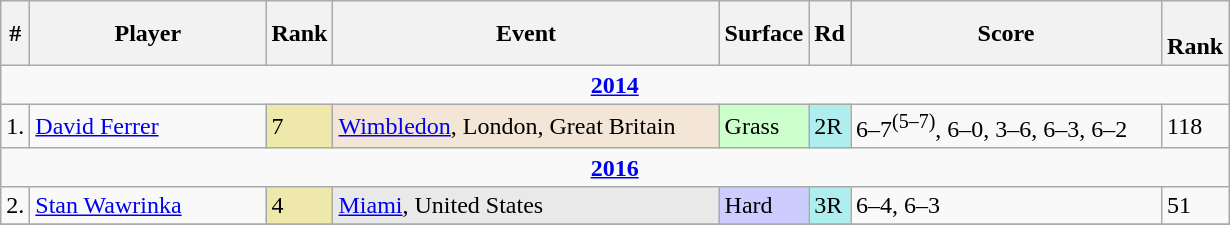<table class="wikitable sortable">
<tr>
<th>#</th>
<th width=150>Player</th>
<th>Rank</th>
<th width=250>Event</th>
<th>Surface</th>
<th>Rd</th>
<th width=200>Score</th>
<th> <br> Rank</th>
</tr>
<tr>
<td colspan=8 style=text-align:center><strong><a href='#'>2014</a></strong></td>
</tr>
<tr>
<td>1.</td>
<td> <a href='#'>David Ferrer</a></td>
<td bgcolor=EEE8AA>7</td>
<td bgcolor=f3e6d7><a href='#'>Wimbledon</a>, London, Great Britain</td>
<td bgcolor=CCFFCC>Grass</td>
<td bgcolor=afeeee>2R</td>
<td>6–7<sup>(5–7)</sup>, 6–0, 3–6, 6–3, 6–2</td>
<td>118</td>
</tr>
<tr>
<td colspan=8 style=text-align:center><strong><a href='#'>2016</a></strong></td>
</tr>
<tr>
<td>2.</td>
<td> <a href='#'>Stan Wawrinka</a></td>
<td bgcolor=EEE8AA>4</td>
<td bgcolor=e9e9e9><a href='#'>Miami</a>, United States</td>
<td bgcolor=CCCCFF>Hard</td>
<td bgcolor=afeeee>3R</td>
<td>6–4, 6–3</td>
<td>51</td>
</tr>
<tr>
</tr>
</table>
